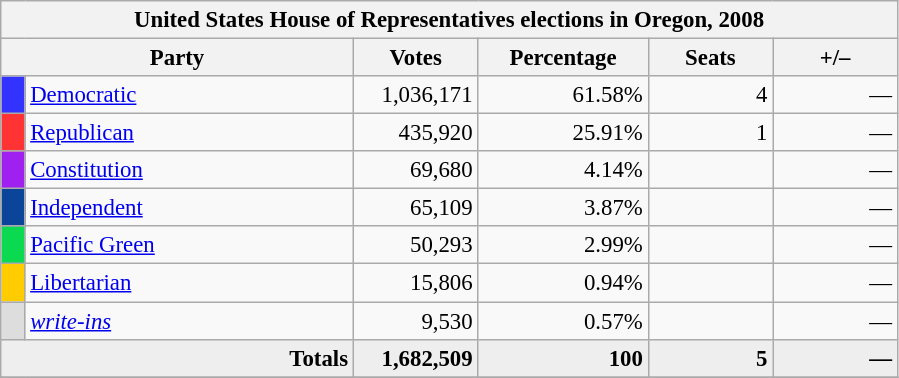<table class="wikitable" style="font-size: 95%;">
<tr>
<th colspan="6">United States House of Representatives elections in Oregon, 2008</th>
</tr>
<tr>
<th colspan=2 style="width: 15em">Party</th>
<th style="width: 5em">Votes</th>
<th style="width: 7em">Percentage</th>
<th style="width: 5em">Seats</th>
<th style="width: 5em">+/–</th>
</tr>
<tr>
<th style="background-color:#3333FF; width: 3px"></th>
<td style="width: 130px"><a href='#'>Democratic</a></td>
<td align="right">1,036,171</td>
<td align="right">61.58%</td>
<td align="right">4</td>
<td align="right">—</td>
</tr>
<tr>
<th style="background-color:#FF3333; width: 3px"></th>
<td style="width: 130px"><a href='#'>Republican</a></td>
<td align="right">435,920</td>
<td align="right">25.91%</td>
<td align="right">1</td>
<td align="right">—</td>
</tr>
<tr>
<th style="background-color:#A020F0; width: 3px"></th>
<td style="width: 130px"><a href='#'>Constitution</a></td>
<td align="right">69,680</td>
<td align="right">4.14%</td>
<td align="right"></td>
<td align="right">—</td>
</tr>
<tr>
<th style="background-color:#0B4599; width: 3px"></th>
<td style="width: 130px"><a href='#'>Independent</a></td>
<td align="right">65,109</td>
<td align="right">3.87%</td>
<td align="right"></td>
<td align="right">—</td>
</tr>
<tr>
<th style="background-color:#0BDA51; width: 3px"></th>
<td style="width: 130px"><a href='#'>Pacific Green</a></td>
<td align="right">50,293</td>
<td align="right">2.99%</td>
<td align="right"></td>
<td align="right">—</td>
</tr>
<tr>
<th style="background-color:#FFCC00; width: 3px"></th>
<td style="width: 130px"><a href='#'>Libertarian</a></td>
<td align="right">15,806</td>
<td align="right">0.94%</td>
<td align="right"></td>
<td align="right">—</td>
</tr>
<tr>
<th style="background-color:#DDDDDD; width: 3px"></th>
<td style="width: 130px"><a href='#'><em>write-ins</em></a></td>
<td align="right">9,530</td>
<td align="right">0.57%</td>
<td align="right"></td>
<td align="right">—</td>
</tr>
<tr bgcolor="#EEEEEE">
<td colspan="2" align="right"><strong>Totals</strong></td>
<td align="right"><strong>1,682,509</strong></td>
<td align="right"><strong>100</strong></td>
<td align="right"><strong>5</strong></td>
<td align="right"><strong>—</strong></td>
</tr>
<tr bgcolor="#EEEEEE">
</tr>
</table>
